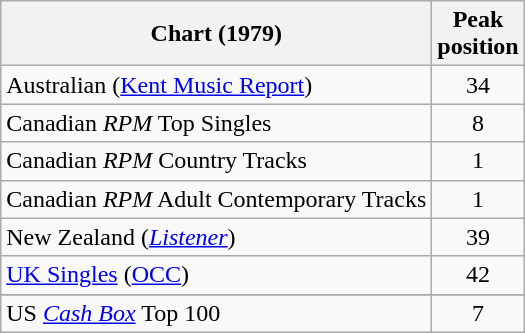<table class="wikitable sortable">
<tr>
<th>Chart (1979)</th>
<th>Peak<br>position</th>
</tr>
<tr>
<td>Australian (<a href='#'>Kent Music Report</a>)</td>
<td align="center">34</td>
</tr>
<tr>
<td>Canadian <em>RPM</em> Top Singles</td>
<td style="text-align:center;">8</td>
</tr>
<tr>
<td>Canadian <em>RPM</em> Country Tracks</td>
<td style="text-align:center;">1</td>
</tr>
<tr>
<td>Canadian <em>RPM</em> Adult Contemporary Tracks</td>
<td style="text-align:center;">1</td>
</tr>
<tr>
<td>New Zealand (<em><a href='#'>Listener</a></em>)</td>
<td style="text-align:center;">39</td>
</tr>
<tr>
<td><a href='#'>UK Singles</a> (<a href='#'>OCC</a>)</td>
<td style="text-align:center;">42</td>
</tr>
<tr>
</tr>
<tr>
</tr>
<tr>
</tr>
<tr>
<td>US <em><a href='#'>Cash Box</a></em> Top 100</td>
<td style="text-align:center;">7</td>
</tr>
</table>
